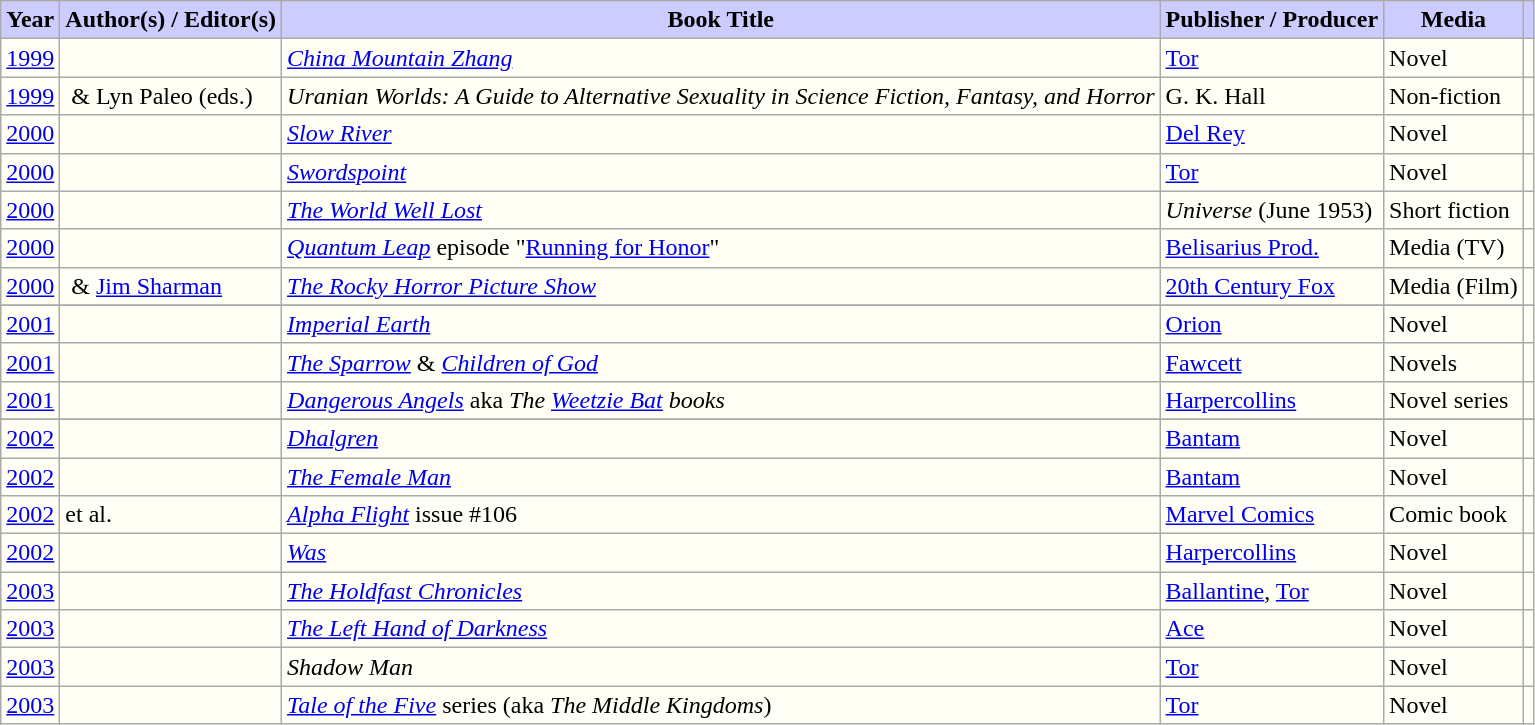<table class="sortable wikitable">
<tr>
<th scope=col style="background-color:#ccf; width=9%">Year</th>
<th scope=col style="background-color:#ccf; width=25%">Author(s) / Editor(s)</th>
<th scope=col style="background-color:#ccf; width=26%">Book Title</th>
<th scope=col style="background-color:#ccf; width=20%">Publisher / Producer</th>
<th scope=col style="background-color:#ccf; width=15%">Media</th>
<th scope=col style="background-color:#ccf; width=5%" class="unsortable"></th>
</tr>
<tr style="background:#fffff6">
<td style="text-align:center;"><a href='#'>1999</a></td>
<td></td>
<td><em><a href='#'>China Mountain Zhang</a></em></td>
<td><a href='#'>Tor</a></td>
<td>Novel</td>
<td style="text-align:center;"></td>
</tr>
<tr style="background:#fffff6">
<td style="text-align:center;"><a href='#'>1999</a></td>
<td> & Lyn Paleo (eds.)</td>
<td><em>Uranian Worlds: A Guide to Alternative Sexuality in Science Fiction, Fantasy, and Horror</em></td>
<td>G. K. Hall</td>
<td>Non-fiction</td>
<td style="text-align:center;"></td>
</tr>
<tr style="background:#fffff6">
<td style="text-align:center;"><a href='#'>2000</a></td>
<td></td>
<td><em><a href='#'>Slow River</a></em></td>
<td><a href='#'>Del Rey</a></td>
<td>Novel</td>
<td style="text-align:center;"></td>
</tr>
<tr style="background:#fffff6">
<td style="text-align:center;"><a href='#'>2000</a></td>
<td></td>
<td><em><a href='#'>Swordspoint</a></em></td>
<td><a href='#'>Tor</a></td>
<td>Novel</td>
<td style="text-align:center;"></td>
</tr>
<tr style="background:#fffff6">
<td style="text-align:center;"><a href='#'>2000</a></td>
<td></td>
<td><em><a href='#'>The World Well Lost</a></em></td>
<td><em>Universe</em> (June 1953)</td>
<td>Short fiction</td>
<td style="text-align:center;"></td>
</tr>
<tr style="background:#fffff6">
<td style="text-align:center;"><a href='#'>2000</a></td>
<td></td>
<td><em><a href='#'>Quantum Leap</a></em> episode "<a href='#'>Running for Honor</a>"</td>
<td><a href='#'>Belisarius Prod.</a></td>
<td>Media (TV)</td>
<td style="text-align:center;"></td>
</tr>
<tr style="background:#fffff6">
<td style="text-align:center;"><a href='#'>2000</a></td>
<td> & <a href='#'>Jim Sharman</a></td>
<td><em><a href='#'>The Rocky Horror Picture Show</a></em></td>
<td><a href='#'>20th Century Fox</a></td>
<td>Media (Film)</td>
<td style="text-align:center;"></td>
</tr>
<tr>
</tr>
<tr style="background:#fffff6">
<td style="text-align:center;"><a href='#'>2001</a></td>
<td></td>
<td><em><a href='#'>Imperial Earth</a></em></td>
<td><a href='#'>Orion</a></td>
<td>Novel</td>
<td style="text-align:center;"></td>
</tr>
<tr style="background:#fffff6">
<td style="text-align:center;"><a href='#'>2001</a></td>
<td></td>
<td><em><a href='#'>The Sparrow</a></em> & <em><a href='#'>Children of God</a></em></td>
<td><a href='#'>Fawcett</a></td>
<td>Novels</td>
<td style="text-align:center;"></td>
</tr>
<tr style="background:#fffff6">
<td style="text-align:center;"><a href='#'>2001</a></td>
<td></td>
<td><em><a href='#'>Dangerous Angels</a></em> aka <em>The <a href='#'>Weetzie Bat</a> books</em></td>
<td><a href='#'>Harpercollins</a></td>
<td>Novel series</td>
<td style="text-align:center;"></td>
</tr>
<tr>
</tr>
<tr style="background:#fffff6">
<td style="text-align:center;"><a href='#'>2002</a></td>
<td></td>
<td><em><a href='#'>Dhalgren</a></em></td>
<td><a href='#'>Bantam</a></td>
<td>Novel</td>
<td style="text-align:center;"></td>
</tr>
<tr style="background:#fffff6">
<td style="text-align:center;"><a href='#'>2002</a></td>
<td></td>
<td><em><a href='#'>The Female Man</a></em></td>
<td><a href='#'>Bantam</a></td>
<td>Novel</td>
<td style="text-align:center;"></td>
</tr>
<tr style="background:#fffff6">
<td style="text-align:center;"><a href='#'>2002</a></td>
<td> et al.</td>
<td><em><a href='#'>Alpha Flight</a></em> issue #106</td>
<td><a href='#'>Marvel Comics</a></td>
<td>Comic book</td>
<td style="text-align:center;"></td>
</tr>
<tr style="background:#fffff6">
<td style="text-align:center;"><a href='#'>2002</a></td>
<td></td>
<td><em><a href='#'>Was</a></em></td>
<td><a href='#'>Harpercollins</a></td>
<td>Novel</td>
<td style="text-align:center;"></td>
</tr>
<tr style="background:#fffff6">
<td style="text-align:center;"><a href='#'>2003</a></td>
<td></td>
<td><em><a href='#'>The Holdfast Chronicles</a></em></td>
<td><a href='#'>Ballantine</a>, <a href='#'>Tor</a></td>
<td>Novel</td>
<td style="text-align:center;"></td>
</tr>
<tr style="background:#fffff6">
<td style="text-align:center;"><a href='#'>2003</a></td>
<td></td>
<td><em><a href='#'>The Left Hand of Darkness</a></em></td>
<td><a href='#'>Ace</a></td>
<td>Novel</td>
<td style="text-align:center;"></td>
</tr>
<tr style="background:#fffff6">
<td style="text-align:center;"><a href='#'>2003</a></td>
<td></td>
<td><em>Shadow Man</em></td>
<td><a href='#'>Tor</a></td>
<td>Novel</td>
<td style="text-align:center;"></td>
</tr>
<tr style="background:#fffff6">
<td style="text-align:center;"><a href='#'>2003</a></td>
<td></td>
<td><em><a href='#'>Tale of the Five</a></em> series (aka <em>The Middle Kingdoms</em>)</td>
<td><a href='#'>Tor</a></td>
<td>Novel</td>
<td style="text-align:center;"></td>
</tr>
</table>
